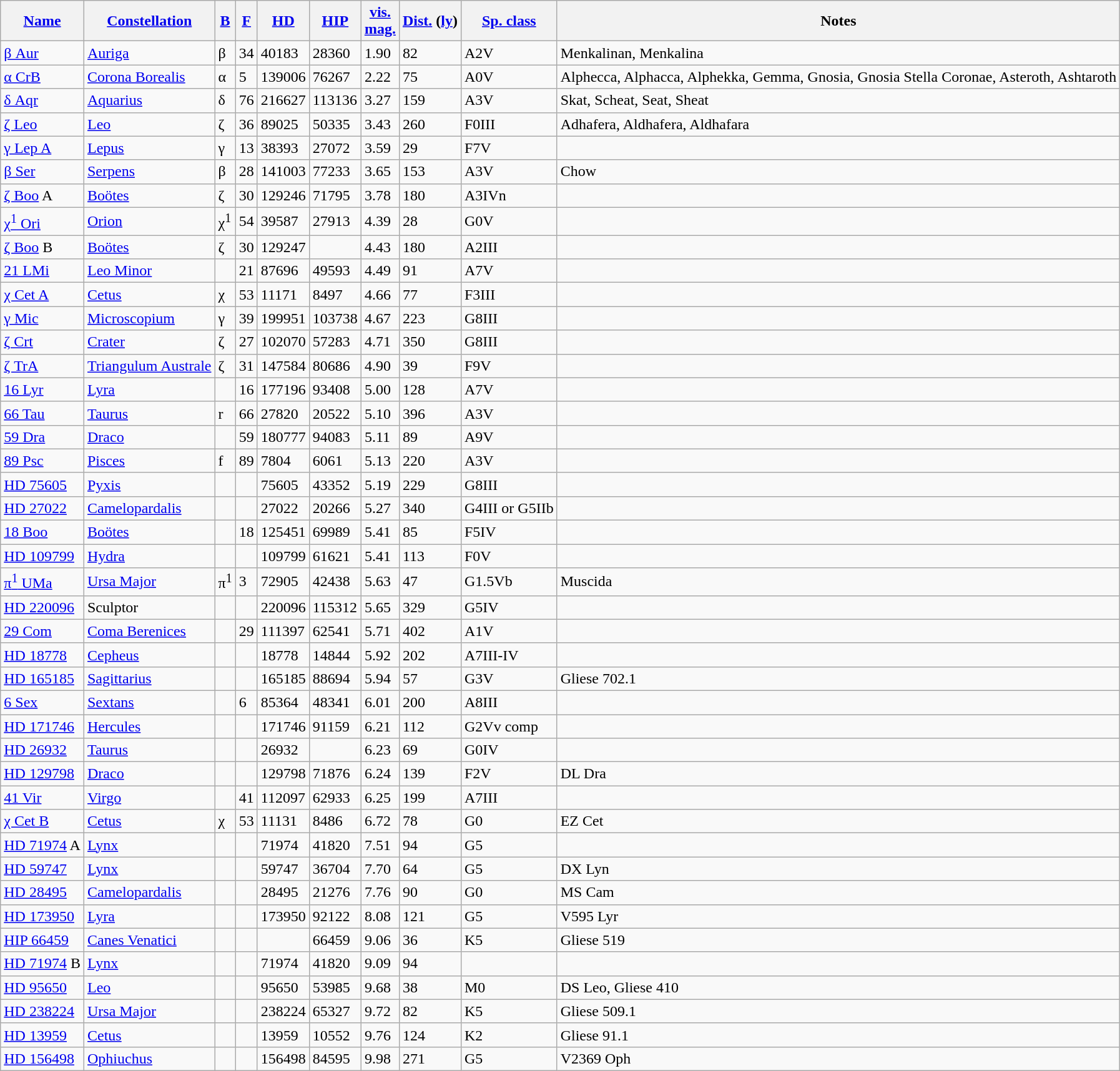<table class="wikitable sortable">
<tr>
<th><a href='#'>Name</a></th>
<th><a href='#'>Constellation</a></th>
<th><a href='#'>B</a></th>
<th><a href='#'>F</a></th>
<th><a href='#'>HD</a></th>
<th><a href='#'>HIP</a></th>
<th><a href='#'>vis.<br>mag.</a></th>
<th><a href='#'>Dist.</a> (<a href='#'>ly</a>)</th>
<th><a href='#'>Sp. class</a></th>
<th>Notes</th>
</tr>
<tr>
<td><a href='#'>β Aur</a></td>
<td><a href='#'>Auriga</a></td>
<td>β</td>
<td>34</td>
<td>40183</td>
<td>28360</td>
<td>1.90</td>
<td>82</td>
<td>A2V</td>
<td style="text-align:left;">Menkalinan, Menkalina</td>
</tr>
<tr>
<td><a href='#'>α CrB</a></td>
<td><a href='#'>Corona Borealis</a></td>
<td>α</td>
<td>5</td>
<td>139006</td>
<td>76267</td>
<td>2.22</td>
<td>75</td>
<td>A0V</td>
<td style="text-align:left;">Alphecca, Alphacca, Alphekka, Gemma, Gnosia, Gnosia Stella Coronae, Asteroth, Ashtaroth</td>
</tr>
<tr>
<td><a href='#'>δ Aqr</a></td>
<td><a href='#'>Aquarius</a></td>
<td>δ</td>
<td>76</td>
<td>216627</td>
<td>113136</td>
<td>3.27</td>
<td>159</td>
<td>A3V</td>
<td style="text-align:left;">Skat, Scheat, Seat, Sheat</td>
</tr>
<tr>
<td><a href='#'>ζ Leo</a></td>
<td><a href='#'>Leo</a></td>
<td>ζ</td>
<td>36</td>
<td>89025</td>
<td>50335</td>
<td>3.43</td>
<td>260</td>
<td>F0III</td>
<td style="text-align:left;">Adhafera, Aldhafera, Aldhafara</td>
</tr>
<tr>
<td><a href='#'>γ Lep A</a></td>
<td><a href='#'>Lepus</a></td>
<td>γ</td>
<td>13</td>
<td>38393</td>
<td>27072</td>
<td>3.59</td>
<td>29</td>
<td>F7V</td>
<td></td>
</tr>
<tr>
<td><a href='#'>β Ser</a></td>
<td><a href='#'>Serpens</a></td>
<td>β</td>
<td>28</td>
<td>141003</td>
<td>77233</td>
<td>3.65</td>
<td>153</td>
<td>A3V</td>
<td style="text-align:left;">Chow</td>
</tr>
<tr>
<td><a href='#'>ζ Boo</a> A</td>
<td><a href='#'>Boötes</a></td>
<td>ζ</td>
<td>30</td>
<td>129246</td>
<td>71795</td>
<td>3.78</td>
<td>180</td>
<td>A3IVn</td>
<td></td>
</tr>
<tr>
<td><a href='#'>χ<sup>1</sup> Ori</a></td>
<td><a href='#'>Orion</a></td>
<td>χ<sup>1</sup></td>
<td>54</td>
<td>39587</td>
<td>27913</td>
<td>4.39</td>
<td>28</td>
<td>G0V</td>
<td></td>
</tr>
<tr>
<td><a href='#'>ζ Boo</a> B</td>
<td><a href='#'>Boötes</a></td>
<td>ζ</td>
<td>30</td>
<td>129247</td>
<td></td>
<td>4.43</td>
<td>180</td>
<td>A2III</td>
<td></td>
</tr>
<tr>
<td><a href='#'>21 LMi</a></td>
<td><a href='#'>Leo Minor</a></td>
<td></td>
<td>21</td>
<td>87696</td>
<td>49593</td>
<td>4.49</td>
<td>91</td>
<td>A7V</td>
<td></td>
</tr>
<tr>
<td><a href='#'>χ Cet A</a></td>
<td><a href='#'>Cetus</a></td>
<td>χ</td>
<td>53</td>
<td>11171</td>
<td>8497</td>
<td>4.66</td>
<td>77</td>
<td>F3III</td>
<td></td>
</tr>
<tr>
<td><a href='#'>γ Mic</a></td>
<td><a href='#'>Microscopium</a></td>
<td>γ</td>
<td>39</td>
<td>199951</td>
<td>103738</td>
<td>4.67</td>
<td>223</td>
<td>G8III</td>
<td></td>
</tr>
<tr>
<td><a href='#'>ζ Crt</a></td>
<td><a href='#'>Crater</a></td>
<td>ζ</td>
<td>27</td>
<td>102070</td>
<td>57283</td>
<td>4.71</td>
<td>350</td>
<td>G8III</td>
<td></td>
</tr>
<tr>
<td><a href='#'>ζ TrA</a></td>
<td><a href='#'>Triangulum Australe</a></td>
<td>ζ</td>
<td>31</td>
<td>147584</td>
<td>80686</td>
<td>4.90</td>
<td>39</td>
<td>F9V</td>
<td></td>
</tr>
<tr>
<td><a href='#'>16 Lyr</a></td>
<td><a href='#'>Lyra</a></td>
<td></td>
<td>16</td>
<td>177196</td>
<td>93408</td>
<td>5.00</td>
<td>128</td>
<td>A7V</td>
<td></td>
</tr>
<tr>
<td><a href='#'>66 Tau</a></td>
<td><a href='#'>Taurus</a></td>
<td>r</td>
<td>66</td>
<td>27820</td>
<td>20522</td>
<td>5.10</td>
<td>396</td>
<td>A3V</td>
<td></td>
</tr>
<tr>
<td><a href='#'>59 Dra</a></td>
<td><a href='#'>Draco</a></td>
<td></td>
<td>59</td>
<td>180777</td>
<td>94083</td>
<td>5.11</td>
<td>89</td>
<td>A9V</td>
<td></td>
</tr>
<tr>
<td><a href='#'>89 Psc</a></td>
<td><a href='#'>Pisces</a></td>
<td>f</td>
<td>89</td>
<td>7804</td>
<td>6061</td>
<td>5.13</td>
<td>220</td>
<td>A3V</td>
<td></td>
</tr>
<tr>
<td><a href='#'>HD 75605</a></td>
<td><a href='#'>Pyxis</a></td>
<td></td>
<td></td>
<td>75605</td>
<td>43352</td>
<td>5.19</td>
<td>229</td>
<td>G8III</td>
<td></td>
</tr>
<tr>
<td><a href='#'>HD 27022</a></td>
<td><a href='#'>Camelopardalis</a></td>
<td></td>
<td></td>
<td>27022</td>
<td>20266</td>
<td>5.27</td>
<td>340</td>
<td>G4III or G5IIb</td>
<td></td>
</tr>
<tr>
<td><a href='#'>18 Boo</a></td>
<td><a href='#'>Boötes</a></td>
<td></td>
<td>18</td>
<td>125451</td>
<td>69989</td>
<td>5.41</td>
<td>85</td>
<td>F5IV</td>
<td></td>
</tr>
<tr>
<td><a href='#'>HD 109799</a></td>
<td><a href='#'>Hydra</a></td>
<td></td>
<td></td>
<td>109799</td>
<td>61621</td>
<td>5.41</td>
<td>113</td>
<td>F0V</td>
<td></td>
</tr>
<tr>
<td><a href='#'>π<sup>1</sup> UMa</a></td>
<td><a href='#'>Ursa Major</a></td>
<td>π<sup>1</sup></td>
<td>3</td>
<td>72905</td>
<td>42438</td>
<td>5.63</td>
<td>47</td>
<td>G1.5Vb</td>
<td style="text-align:left;">Muscida</td>
</tr>
<tr>
<td><a href='#'>HD 220096</a></td>
<td>Sculptor</td>
<td></td>
<td></td>
<td>220096</td>
<td>115312</td>
<td>5.65</td>
<td>329</td>
<td>G5IV</td>
<td></td>
</tr>
<tr>
<td><a href='#'>29 Com</a></td>
<td><a href='#'>Coma Berenices</a></td>
<td></td>
<td>29</td>
<td>111397</td>
<td>62541</td>
<td>5.71</td>
<td>402</td>
<td>A1V</td>
<td></td>
</tr>
<tr>
<td><a href='#'>HD 18778</a></td>
<td><a href='#'>Cepheus</a></td>
<td></td>
<td></td>
<td>18778</td>
<td>14844</td>
<td>5.92</td>
<td>202</td>
<td>A7III-IV</td>
<td></td>
</tr>
<tr>
<td><a href='#'>HD 165185</a></td>
<td><a href='#'>Sagittarius</a></td>
<td></td>
<td></td>
<td>165185</td>
<td>88694</td>
<td>5.94</td>
<td>57</td>
<td>G3V</td>
<td style="text-align:left;">Gliese 702.1</td>
</tr>
<tr>
<td><a href='#'>6 Sex</a></td>
<td><a href='#'>Sextans</a></td>
<td></td>
<td>6</td>
<td>85364</td>
<td>48341</td>
<td>6.01</td>
<td>200</td>
<td>A8III</td>
<td></td>
</tr>
<tr>
<td><a href='#'>HD 171746</a></td>
<td><a href='#'>Hercules</a></td>
<td></td>
<td></td>
<td>171746</td>
<td>91159</td>
<td>6.21</td>
<td>112</td>
<td>G2Vv comp</td>
<td></td>
</tr>
<tr>
<td><a href='#'>HD 26932</a></td>
<td><a href='#'>Taurus</a></td>
<td></td>
<td></td>
<td>26932</td>
<td></td>
<td>6.23</td>
<td>69</td>
<td>G0IV</td>
<td></td>
</tr>
<tr>
<td><a href='#'>HD 129798</a></td>
<td><a href='#'>Draco</a></td>
<td></td>
<td></td>
<td>129798</td>
<td>71876</td>
<td>6.24</td>
<td>139</td>
<td>F2V</td>
<td style="text-align:left;">DL Dra</td>
</tr>
<tr>
<td><a href='#'>41 Vir</a></td>
<td><a href='#'>Virgo</a></td>
<td></td>
<td>41</td>
<td>112097</td>
<td>62933</td>
<td>6.25</td>
<td>199</td>
<td>A7III</td>
<td></td>
</tr>
<tr>
<td><a href='#'>χ Cet B</a></td>
<td><a href='#'>Cetus</a></td>
<td>χ</td>
<td>53</td>
<td>11131</td>
<td>8486</td>
<td>6.72</td>
<td>78</td>
<td>G0</td>
<td style="text-align:left;">EZ Cet</td>
</tr>
<tr>
<td><a href='#'>HD 71974</a> A</td>
<td><a href='#'>Lynx</a></td>
<td></td>
<td></td>
<td>71974</td>
<td>41820</td>
<td>7.51</td>
<td>94</td>
<td>G5</td>
<td></td>
</tr>
<tr>
<td><a href='#'>HD 59747</a></td>
<td><a href='#'>Lynx</a></td>
<td></td>
<td></td>
<td>59747</td>
<td>36704</td>
<td>7.70</td>
<td>64</td>
<td>G5</td>
<td style="text-align:left;">DX Lyn</td>
</tr>
<tr>
<td><a href='#'>HD 28495</a></td>
<td><a href='#'>Camelopardalis</a></td>
<td></td>
<td></td>
<td>28495</td>
<td>21276</td>
<td>7.76</td>
<td>90</td>
<td>G0</td>
<td style="text-align:left;">MS Cam</td>
</tr>
<tr>
<td><a href='#'>HD 173950</a></td>
<td><a href='#'>Lyra</a></td>
<td></td>
<td></td>
<td>173950</td>
<td>92122</td>
<td>8.08</td>
<td>121</td>
<td>G5</td>
<td style="text-align:left;">V595 Lyr</td>
</tr>
<tr>
<td><a href='#'>HIP 66459</a></td>
<td><a href='#'>Canes Venatici</a></td>
<td></td>
<td></td>
<td></td>
<td>66459</td>
<td>9.06</td>
<td>36</td>
<td>K5</td>
<td style="text-align:left;">Gliese 519</td>
</tr>
<tr>
<td><a href='#'>HD 71974</a> B</td>
<td><a href='#'>Lynx</a></td>
<td></td>
<td></td>
<td>71974</td>
<td>41820</td>
<td>9.09</td>
<td>94</td>
<td></td>
<td></td>
</tr>
<tr>
<td><a href='#'>HD 95650</a></td>
<td><a href='#'>Leo</a></td>
<td></td>
<td></td>
<td>95650</td>
<td>53985</td>
<td>9.68</td>
<td>38</td>
<td>M0</td>
<td style="text-align:left;">DS Leo, Gliese 410</td>
</tr>
<tr>
<td><a href='#'>HD 238224</a></td>
<td><a href='#'>Ursa Major</a></td>
<td></td>
<td></td>
<td>238224</td>
<td>65327</td>
<td>9.72</td>
<td>82</td>
<td>K5</td>
<td style="text-align:left;">Gliese 509.1</td>
</tr>
<tr>
<td><a href='#'>HD 13959</a></td>
<td><a href='#'>Cetus</a></td>
<td></td>
<td></td>
<td>13959</td>
<td>10552</td>
<td>9.76</td>
<td>124</td>
<td>K2</td>
<td style="text-align:left;">Gliese 91.1</td>
</tr>
<tr>
<td><a href='#'>HD 156498</a></td>
<td><a href='#'>Ophiuchus</a></td>
<td></td>
<td></td>
<td>156498</td>
<td>84595</td>
<td>9.98</td>
<td>271</td>
<td>G5</td>
<td style="text-align:left;">V2369 Oph</td>
</tr>
</table>
